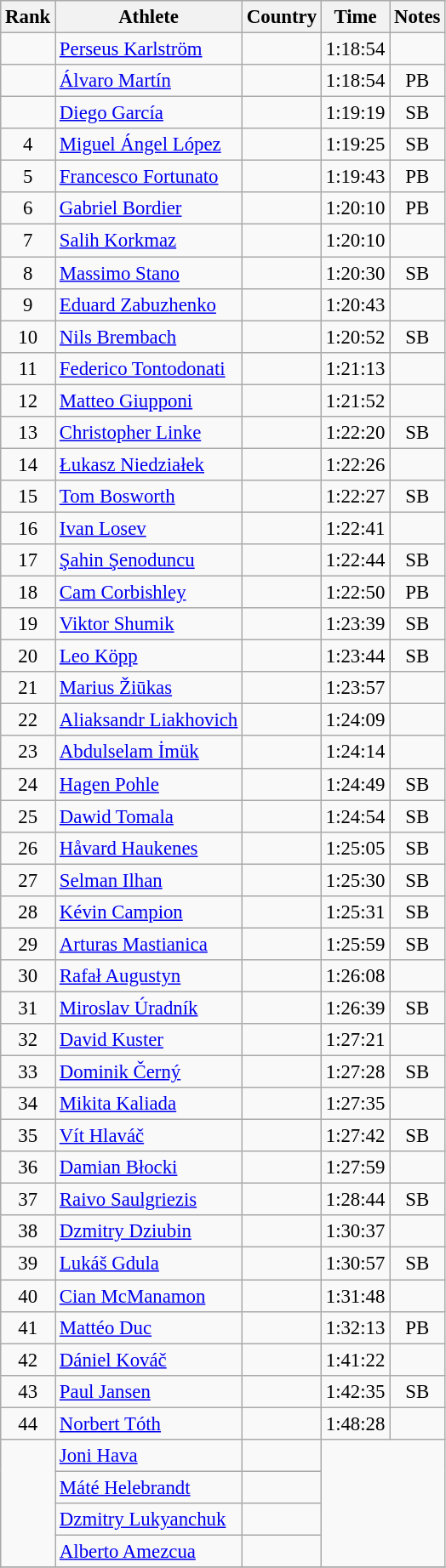<table class="wikitable sortable" style=" text-align:center; font-size:95%;">
<tr>
<th>Rank</th>
<th>Athlete</th>
<th>Country</th>
<th>Time</th>
<th>Notes</th>
</tr>
<tr>
<td></td>
<td align=left><a href='#'>Perseus Karlström</a></td>
<td align=left></td>
<td>1:18:54</td>
<td></td>
</tr>
<tr>
<td></td>
<td align=left><a href='#'>Álvaro Martín</a></td>
<td align=left></td>
<td>1:18:54</td>
<td>PB</td>
</tr>
<tr>
<td></td>
<td align=left><a href='#'>Diego García</a></td>
<td align=left></td>
<td>1:19:19</td>
<td>SB</td>
</tr>
<tr>
<td>4</td>
<td align=left><a href='#'>Miguel Ángel López</a></td>
<td align=left></td>
<td>1:19:25</td>
<td>SB</td>
</tr>
<tr>
<td>5</td>
<td align=left><a href='#'>Francesco Fortunato</a></td>
<td align=left></td>
<td>1:19:43</td>
<td>PB</td>
</tr>
<tr>
<td>6</td>
<td align=left><a href='#'>Gabriel Bordier</a></td>
<td align=left></td>
<td>1:20:10</td>
<td>PB</td>
</tr>
<tr>
<td>7</td>
<td align=left><a href='#'>Salih Korkmaz</a></td>
<td align=left></td>
<td>1:20:10</td>
<td></td>
</tr>
<tr>
<td>8</td>
<td align=left><a href='#'>Massimo Stano</a></td>
<td align=left></td>
<td>1:20:30</td>
<td>SB</td>
</tr>
<tr>
<td>9</td>
<td align=left><a href='#'>Eduard Zabuzhenko</a></td>
<td align=left></td>
<td>1:20:43</td>
<td></td>
</tr>
<tr>
<td>10</td>
<td align=left><a href='#'>Nils Brembach</a></td>
<td align=left></td>
<td>1:20:52</td>
<td>SB</td>
</tr>
<tr>
<td>11</td>
<td align=left><a href='#'>Federico Tontodonati</a></td>
<td align=left></td>
<td>1:21:13</td>
<td></td>
</tr>
<tr>
<td>12</td>
<td align=left><a href='#'>Matteo Giupponi</a></td>
<td align=left></td>
<td>1:21:52</td>
<td></td>
</tr>
<tr>
<td>13</td>
<td align=left><a href='#'>Christopher Linke</a></td>
<td align=left></td>
<td>1:22:20</td>
<td>SB</td>
</tr>
<tr>
<td>14</td>
<td align=left><a href='#'>Łukasz Niedziałek</a></td>
<td align=left></td>
<td>1:22:26</td>
<td></td>
</tr>
<tr>
<td>15</td>
<td align=left><a href='#'>Tom Bosworth</a></td>
<td align=left></td>
<td>1:22:27</td>
<td>SB</td>
</tr>
<tr>
<td>16</td>
<td align=left><a href='#'>Ivan Losev</a></td>
<td align=left></td>
<td>1:22:41</td>
<td></td>
</tr>
<tr>
<td>17</td>
<td align=left><a href='#'>Şahin Şenoduncu</a></td>
<td align=left></td>
<td>1:22:44</td>
<td>SB</td>
</tr>
<tr>
<td>18</td>
<td align=left><a href='#'>Cam Corbishley</a></td>
<td align=left></td>
<td>1:22:50</td>
<td>PB</td>
</tr>
<tr>
<td>19</td>
<td align=left><a href='#'>Viktor Shumik</a></td>
<td align=left></td>
<td>1:23:39</td>
<td>SB</td>
</tr>
<tr>
<td>20</td>
<td align=left><a href='#'>Leo Köpp</a></td>
<td align=left></td>
<td>1:23:44</td>
<td>SB</td>
</tr>
<tr>
<td>21</td>
<td align=left><a href='#'>Marius Žiūkas</a></td>
<td align=left></td>
<td>1:23:57</td>
<td></td>
</tr>
<tr>
<td>22</td>
<td align=left><a href='#'>Aliaksandr Liakhovich</a></td>
<td align=left></td>
<td>1:24:09</td>
<td></td>
</tr>
<tr>
<td>23</td>
<td align=left><a href='#'>Abdulselam İmük</a></td>
<td align=left></td>
<td>1:24:14</td>
<td></td>
</tr>
<tr>
<td>24</td>
<td align=left><a href='#'>Hagen Pohle</a></td>
<td align=left></td>
<td>1:24:49</td>
<td>SB</td>
</tr>
<tr>
<td>25</td>
<td align=left><a href='#'>Dawid Tomala</a></td>
<td align=left></td>
<td>1:24:54</td>
<td>SB</td>
</tr>
<tr>
<td>26</td>
<td align=left><a href='#'>Håvard Haukenes</a></td>
<td align=left></td>
<td>1:25:05</td>
<td>SB</td>
</tr>
<tr>
<td>27</td>
<td align=left><a href='#'>Selman Ilhan</a></td>
<td align=left></td>
<td>1:25:30</td>
<td>SB</td>
</tr>
<tr>
<td>28</td>
<td align=left><a href='#'>Kévin Campion</a></td>
<td align=left></td>
<td>1:25:31</td>
<td>SB</td>
</tr>
<tr>
<td>29</td>
<td align=left><a href='#'>Arturas Mastianica</a></td>
<td align=left></td>
<td>1:25:59</td>
<td>SB</td>
</tr>
<tr>
<td>30</td>
<td align=left><a href='#'>Rafał Augustyn</a></td>
<td align=left></td>
<td>1:26:08</td>
<td></td>
</tr>
<tr>
<td>31</td>
<td align=left><a href='#'>Miroslav Úradník</a></td>
<td align=left></td>
<td>1:26:39</td>
<td>SB</td>
</tr>
<tr>
<td>32</td>
<td align=left><a href='#'>David Kuster</a></td>
<td align=left></td>
<td>1:27:21</td>
<td></td>
</tr>
<tr>
<td>33</td>
<td align=left><a href='#'>Dominik Černý</a></td>
<td align=left></td>
<td>1:27:28</td>
<td>SB</td>
</tr>
<tr>
<td>34</td>
<td align=left><a href='#'>Mikita Kaliada</a></td>
<td align=left></td>
<td>1:27:35</td>
<td></td>
</tr>
<tr>
<td>35</td>
<td align=left><a href='#'>Vít Hlaváč</a></td>
<td align=left></td>
<td>1:27:42</td>
<td>SB</td>
</tr>
<tr>
<td>36</td>
<td align=left><a href='#'>Damian Błocki</a></td>
<td align=left></td>
<td>1:27:59</td>
<td></td>
</tr>
<tr>
<td>37</td>
<td align=left><a href='#'>Raivo Saulgriezis</a></td>
<td align=left></td>
<td>1:28:44</td>
<td>SB</td>
</tr>
<tr>
<td>38</td>
<td align=left><a href='#'>Dzmitry Dziubin</a></td>
<td align=left></td>
<td>1:30:37</td>
<td></td>
</tr>
<tr>
<td>39</td>
<td align=left><a href='#'>Lukáš Gdula</a></td>
<td align=left></td>
<td>1:30:57</td>
<td>SB</td>
</tr>
<tr>
<td>40</td>
<td align=left><a href='#'>Cian McManamon</a></td>
<td align=left></td>
<td>1:31:48</td>
<td></td>
</tr>
<tr>
<td>41</td>
<td align=left><a href='#'>Mattéo Duc</a></td>
<td align=left></td>
<td>1:32:13</td>
<td>PB</td>
</tr>
<tr>
<td>42</td>
<td align=left><a href='#'>Dániel Kováč</a></td>
<td align=left></td>
<td>1:41:22</td>
<td></td>
</tr>
<tr>
<td>43</td>
<td align=left><a href='#'>Paul Jansen</a></td>
<td align=left></td>
<td>1:42:35</td>
<td>SB</td>
</tr>
<tr>
<td>44</td>
<td align=left><a href='#'>Norbert Tóth</a></td>
<td align=left></td>
<td>1:48:28</td>
<td></td>
</tr>
<tr>
<td rowspan=4></td>
<td align=left><a href='#'>Joni Hava</a></td>
<td align=left></td>
<td rowspan=4 colspan=2></td>
</tr>
<tr>
<td align=left><a href='#'>Máté Helebrandt</a></td>
<td align=left></td>
</tr>
<tr>
<td align=left><a href='#'>Dzmitry Lukyanchuk</a></td>
<td align=left></td>
</tr>
<tr>
<td align=left><a href='#'>Alberto Amezcua</a></td>
<td align=left></td>
</tr>
<tr>
</tr>
</table>
